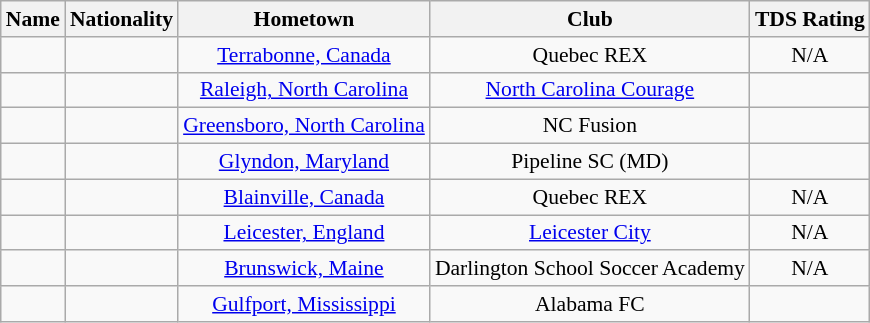<table class="wikitable" style="font-size:90%; text-align: center;" border="1">
<tr>
<th>Name</th>
<th>Nationality</th>
<th>Hometown</th>
<th>Club</th>
<th>TDS Rating</th>
</tr>
<tr>
<td></td>
<td></td>
<td><a href='#'>Terrabonne, Canada</a></td>
<td>Quebec REX</td>
<td>N/A</td>
</tr>
<tr>
<td></td>
<td></td>
<td><a href='#'>Raleigh, North Carolina</a></td>
<td><a href='#'>North Carolina Courage</a></td>
<td></td>
</tr>
<tr>
<td></td>
<td></td>
<td><a href='#'>Greensboro, North Carolina</a></td>
<td>NC Fusion</td>
<td></td>
</tr>
<tr>
<td></td>
<td></td>
<td><a href='#'>Glyndon, Maryland</a></td>
<td>Pipeline SC (MD)</td>
<td></td>
</tr>
<tr>
<td></td>
<td></td>
<td><a href='#'>Blainville, Canada</a></td>
<td>Quebec REX</td>
<td>N/A</td>
</tr>
<tr>
<td></td>
<td></td>
<td><a href='#'>Leicester, England</a></td>
<td><a href='#'>Leicester City</a></td>
<td>N/A</td>
</tr>
<tr>
<td></td>
<td></td>
<td><a href='#'>Brunswick, Maine</a></td>
<td>Darlington School Soccer Academy</td>
<td>N/A</td>
</tr>
<tr>
<td></td>
<td></td>
<td><a href='#'>Gulfport, Mississippi</a></td>
<td>Alabama FC</td>
<td></td>
</tr>
</table>
